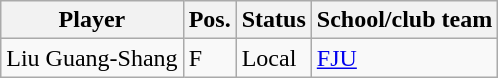<table class="wikitable sortable sortable">
<tr>
<th>Player</th>
<th>Pos.</th>
<th>Status</th>
<th>School/club team</th>
</tr>
<tr>
<td>Liu Guang-Shang</td>
<td>F</td>
<td>Local</td>
<td><a href='#'>FJU</a></td>
</tr>
</table>
